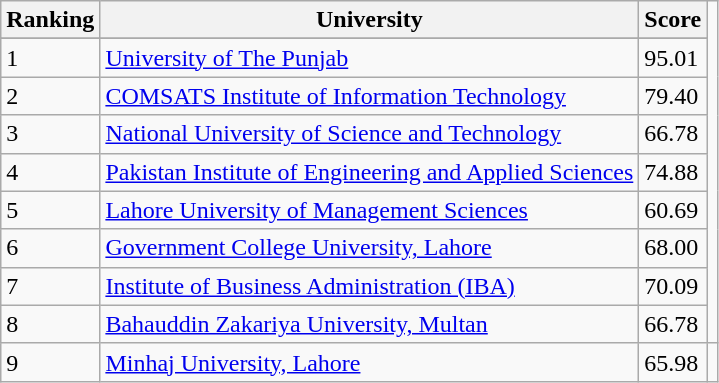<table class="wikitable sortable">
<tr>
<th>Ranking</th>
<th>University</th>
<th>Score</th>
</tr>
<tr>
</tr>
<tr>
<td>1</td>
<td><a href='#'>University of The Punjab</a></td>
<td>95.01</td>
</tr>
<tr>
<td>2</td>
<td><a href='#'>COMSATS Institute of Information Technology</a></td>
<td>79.40</td>
</tr>
<tr>
<td>3</td>
<td><a href='#'>National University of Science and Technology</a></td>
<td>66.78</td>
</tr>
<tr>
<td>4</td>
<td><a href='#'>Pakistan Institute of Engineering and Applied Sciences</a></td>
<td>74.88</td>
</tr>
<tr>
<td>5</td>
<td><a href='#'>Lahore University of Management Sciences</a></td>
<td>60.69</td>
</tr>
<tr>
<td>6</td>
<td><a href='#'>Government College University, Lahore</a></td>
<td>68.00</td>
</tr>
<tr>
<td>7</td>
<td><a href='#'>Institute of Business Administration (IBA)</a></td>
<td>70.09</td>
</tr>
<tr>
<td>8</td>
<td><a href='#'>Bahauddin Zakariya University, Multan</a></td>
<td>66.78</td>
</tr>
<tr>
<td>9</td>
<td><a href='#'>Minhaj University, Lahore</a></td>
<td>65.98</td>
<td></td>
</tr>
</table>
